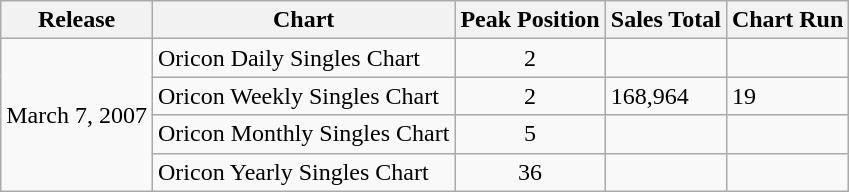<table class="wikitable">
<tr>
<th>Release</th>
<th>Chart</th>
<th>Peak Position</th>
<th>Sales Total</th>
<th>Chart Run</th>
</tr>
<tr>
<td rowspan="4">March 7, 2007</td>
<td>Oricon Daily Singles Chart</td>
<td align="center">2</td>
<td></td>
<td></td>
</tr>
<tr>
<td>Oricon Weekly Singles Chart</td>
<td align="center">2</td>
<td>168,964</td>
<td>19</td>
</tr>
<tr>
<td>Oricon Monthly Singles Chart</td>
<td align="center">5</td>
<td></td>
<td></td>
</tr>
<tr>
<td>Oricon Yearly Singles Chart</td>
<td align="center">36</td>
<td></td>
<td></td>
</tr>
</table>
